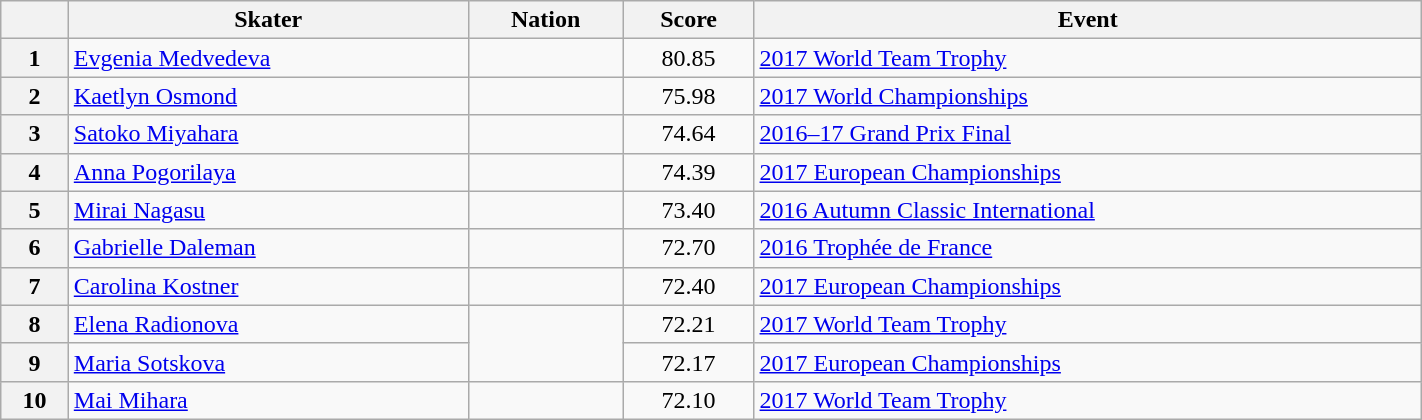<table class="wikitable sortable" style="text-align:left; width:75%">
<tr>
<th scope="col"></th>
<th scope="col">Skater</th>
<th scope="col">Nation</th>
<th scope="col">Score</th>
<th scope="col">Event</th>
</tr>
<tr>
<th scope="row">1</th>
<td><a href='#'>Evgenia Medvedeva</a></td>
<td></td>
<td style="text-align:center;">80.85</td>
<td><a href='#'>2017 World Team Trophy</a></td>
</tr>
<tr>
<th scope="row">2</th>
<td><a href='#'>Kaetlyn Osmond</a></td>
<td></td>
<td style="text-align:center;">75.98</td>
<td><a href='#'>2017 World Championships</a></td>
</tr>
<tr>
<th scope="row">3</th>
<td><a href='#'>Satoko Miyahara</a></td>
<td></td>
<td style="text-align:center;">74.64</td>
<td><a href='#'>2016–17 Grand Prix Final</a></td>
</tr>
<tr>
<th scope="row">4</th>
<td><a href='#'>Anna Pogorilaya</a></td>
<td></td>
<td style="text-align:center;">74.39</td>
<td><a href='#'>2017 European Championships</a></td>
</tr>
<tr>
<th scope="row">5</th>
<td><a href='#'>Mirai Nagasu</a></td>
<td></td>
<td style="text-align:center;">73.40</td>
<td><a href='#'>2016 Autumn Classic International</a></td>
</tr>
<tr>
<th scope="row">6</th>
<td><a href='#'>Gabrielle Daleman</a></td>
<td></td>
<td style="text-align:center;">72.70</td>
<td><a href='#'>2016 Trophée de France</a></td>
</tr>
<tr>
<th scope="row">7</th>
<td><a href='#'>Carolina Kostner</a></td>
<td></td>
<td style="text-align:center;">72.40</td>
<td><a href='#'>2017 European Championships</a></td>
</tr>
<tr>
<th scope="row">8</th>
<td><a href='#'>Elena Radionova</a></td>
<td rowspan="2"></td>
<td style="text-align:center;">72.21</td>
<td><a href='#'>2017 World Team Trophy</a></td>
</tr>
<tr>
<th scope="row">9</th>
<td><a href='#'>Maria Sotskova</a></td>
<td style="text-align:center;">72.17</td>
<td><a href='#'>2017 European Championships</a></td>
</tr>
<tr>
<th scope="row">10</th>
<td><a href='#'>Mai Mihara</a></td>
<td></td>
<td style="text-align:center;">72.10</td>
<td><a href='#'>2017 World Team Trophy</a></td>
</tr>
</table>
